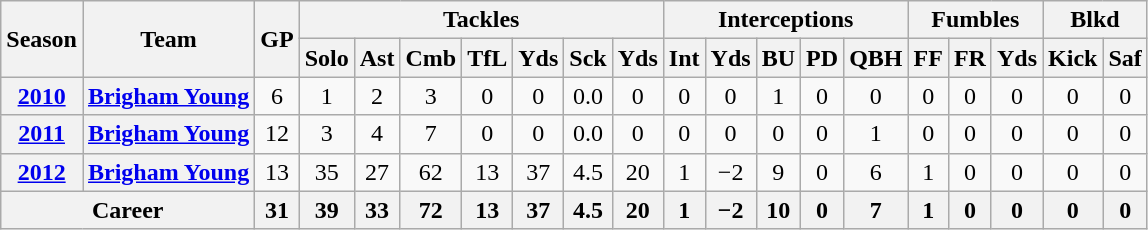<table class="wikitable" style="text-align:center;">
<tr>
<th rowspan="2">Season</th>
<th rowspan="2">Team</th>
<th rowspan="2">GP</th>
<th colspan="7">Tackles</th>
<th colspan="5">Interceptions</th>
<th colspan="3">Fumbles</th>
<th colspan="2">Blkd</th>
</tr>
<tr>
<th>Solo</th>
<th>Ast</th>
<th>Cmb</th>
<th>TfL</th>
<th>Yds</th>
<th>Sck</th>
<th>Yds</th>
<th>Int</th>
<th>Yds</th>
<th>BU</th>
<th>PD</th>
<th>QBH</th>
<th>FF</th>
<th>FR</th>
<th>Yds</th>
<th>Kick</th>
<th>Saf</th>
</tr>
<tr>
<th><a href='#'>2010</a></th>
<th><a href='#'>Brigham Young</a></th>
<td>6</td>
<td>1</td>
<td>2</td>
<td>3</td>
<td>0</td>
<td>0</td>
<td>0.0</td>
<td>0</td>
<td>0</td>
<td>0</td>
<td>1</td>
<td>0</td>
<td>0</td>
<td>0</td>
<td>0</td>
<td>0</td>
<td>0</td>
<td>0</td>
</tr>
<tr>
<th><a href='#'>2011</a></th>
<th><a href='#'>Brigham Young</a></th>
<td>12</td>
<td>3</td>
<td>4</td>
<td>7</td>
<td>0</td>
<td>0</td>
<td>0.0</td>
<td>0</td>
<td>0</td>
<td>0</td>
<td>0</td>
<td>0</td>
<td>1</td>
<td>0</td>
<td>0</td>
<td>0</td>
<td>0</td>
<td>0</td>
</tr>
<tr>
<th><a href='#'>2012</a></th>
<th><a href='#'>Brigham Young</a></th>
<td>13</td>
<td>35</td>
<td>27</td>
<td>62</td>
<td>13</td>
<td>37</td>
<td>4.5</td>
<td>20</td>
<td>1</td>
<td>−2</td>
<td>9</td>
<td>0</td>
<td>6</td>
<td>1</td>
<td>0</td>
<td>0</td>
<td>0</td>
<td>0</td>
</tr>
<tr>
<th colspan="2">Career</th>
<th>31</th>
<th>39</th>
<th>33</th>
<th>72</th>
<th>13</th>
<th>37</th>
<th>4.5</th>
<th>20</th>
<th>1</th>
<th>−2</th>
<th>10</th>
<th>0</th>
<th>7</th>
<th>1</th>
<th>0</th>
<th>0</th>
<th>0</th>
<th>0</th>
</tr>
</table>
